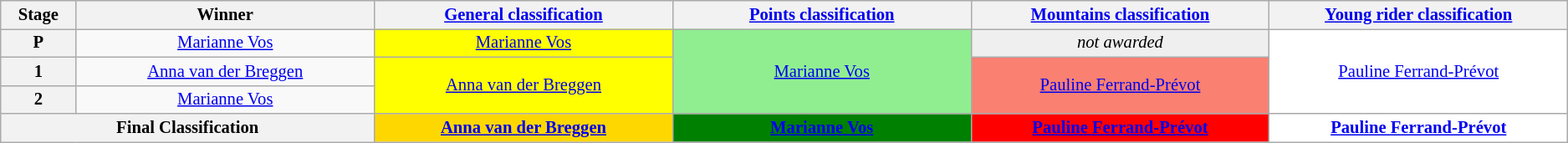<table class="wikitable" style="text-align: center; font-size:86%;">
<tr style="background-color: #efefef;">
<th width="1%">Stage</th>
<th width="7%">Winner</th>
<th width="7%"><a href='#'>General classification</a><br></th>
<th width="7%"><a href='#'>Points classification</a><br></th>
<th width="7%"><a href='#'>Mountains classification</a><br></th>
<th width="7%"><a href='#'>Young rider classification</a><br></th>
</tr>
<tr>
<th>P</th>
<td><a href='#'>Marianne Vos</a></td>
<td style="background:yellow;"><a href='#'>Marianne Vos</a></td>
<td style="background:lightgreen;" rowspan=3><a href='#'>Marianne Vos</a></td>
<td style="background:#EFEFEF;"><em>not awarded</em></td>
<td style="background:white;" rowspan=3><a href='#'>Pauline Ferrand-Prévot</a></td>
</tr>
<tr>
<th>1</th>
<td><a href='#'>Anna van der Breggen</a></td>
<td style="background:yellow;" rowspan=2><a href='#'>Anna van der Breggen</a></td>
<td style="background:salmon;" rowspan=2><a href='#'>Pauline Ferrand-Prévot</a></td>
</tr>
<tr>
<th>2</th>
<td><a href='#'>Marianne Vos</a></td>
</tr>
<tr>
<th colspan=2><strong>Final Classification</strong></th>
<th style="background:gold;"><a href='#'>Anna van der Breggen</a></th>
<th style="background:green;"><a href='#'>Marianne Vos</a></th>
<th style="background:red;"><a href='#'>Pauline Ferrand-Prévot</a></th>
<th style="background:white;"><a href='#'>Pauline Ferrand-Prévot</a></th>
</tr>
</table>
